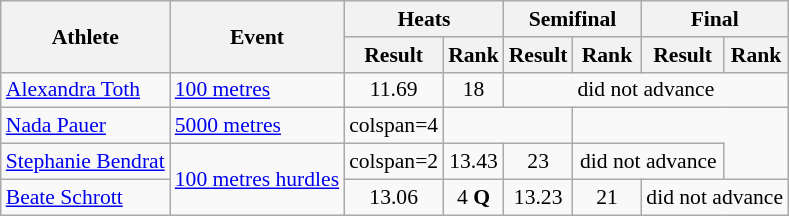<table class="wikitable" border="1" style="font-size:90%">
<tr>
<th rowspan="2">Athlete</th>
<th rowspan="2">Event</th>
<th colspan="2">Heats</th>
<th colspan="2">Semifinal</th>
<th colspan="2">Final</th>
</tr>
<tr>
<th>Result</th>
<th>Rank</th>
<th>Result</th>
<th>Rank</th>
<th>Result</th>
<th>Rank</th>
</tr>
<tr align=center>
<td align=left><a href='#'>Alexandra Toth</a></td>
<td align=left><a href='#'>100 metres</a></td>
<td>11.69</td>
<td>18</td>
<td align=center colspan=4>did not advance</td>
</tr>
<tr align=center>
<td align=left><a href='#'>Nada Pauer</a></td>
<td align=left><a href='#'>5000 metres</a></td>
<td>colspan=4</td>
<td colspan=2></td>
</tr>
<tr align=center>
<td align=left><a href='#'>Stephanie Bendrat</a></td>
<td align=left rowspan=2><a href='#'>100 metres hurdles</a></td>
<td>colspan=2</td>
<td>13.43</td>
<td>23</td>
<td align=center colspan=2>did not advance</td>
</tr>
<tr align=center>
<td align=left><a href='#'>Beate Schrott</a></td>
<td>13.06 </td>
<td>4 <strong>Q</strong></td>
<td>13.23</td>
<td>21</td>
<td align=center colspan=2>did not advance</td>
</tr>
</table>
